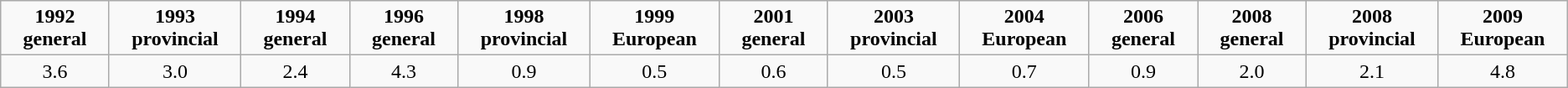<table class="wikitable" style="text-align:center">
<tr>
<td><strong>1992 general</strong></td>
<td><strong>1993 provincial</strong></td>
<td><strong>1994 general</strong></td>
<td><strong>1996 general</strong></td>
<td><strong>1998 provincial</strong></td>
<td><strong>1999 European</strong></td>
<td><strong>2001 general</strong></td>
<td><strong>2003 provincial</strong></td>
<td><strong>2004 European</strong></td>
<td><strong>2006 general</strong></td>
<td><strong>2008 general</strong></td>
<td><strong>2008 provincial</strong></td>
<td><strong>2009 European</strong></td>
</tr>
<tr>
<td>3.6</td>
<td>3.0</td>
<td>2.4</td>
<td>4.3</td>
<td>0.9</td>
<td>0.5</td>
<td>0.6</td>
<td>0.5</td>
<td>0.7</td>
<td>0.9</td>
<td>2.0</td>
<td>2.1</td>
<td>4.8</td>
</tr>
</table>
